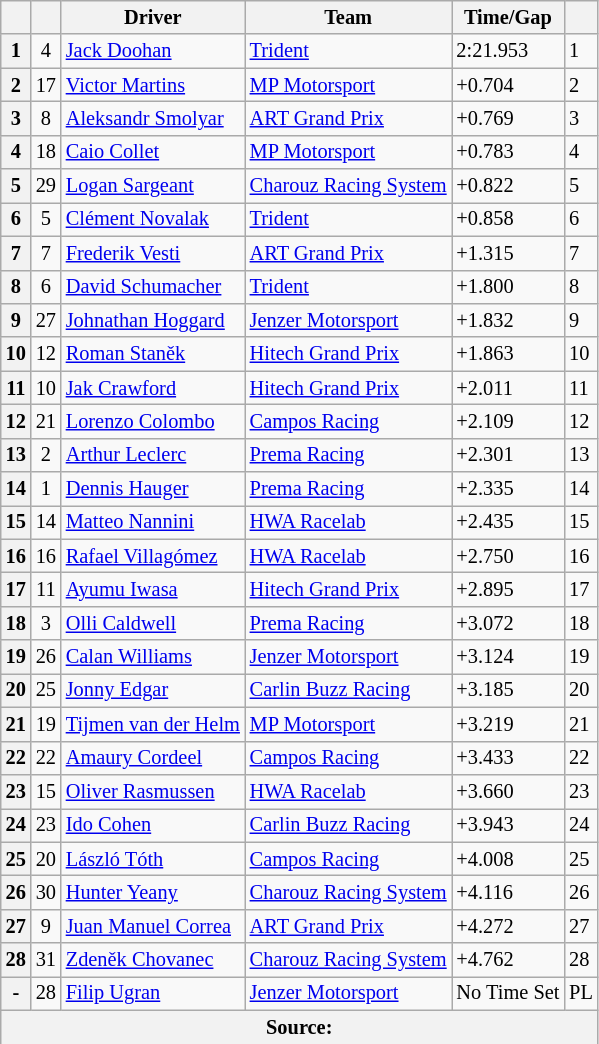<table class="wikitable" style="font-size:85%">
<tr>
<th></th>
<th></th>
<th>Driver</th>
<th>Team</th>
<th>Time/Gap</th>
<th></th>
</tr>
<tr>
<th>1</th>
<td align="center">4</td>
<td> <a href='#'>Jack Doohan</a></td>
<td><a href='#'>Trident</a></td>
<td>2:21.953</td>
<td>1</td>
</tr>
<tr>
<th>2</th>
<td align="center">17</td>
<td> <a href='#'>Victor Martins</a></td>
<td><a href='#'>MP Motorsport</a></td>
<td>+0.704</td>
<td>2</td>
</tr>
<tr>
<th>3</th>
<td align="center">8</td>
<td> <a href='#'>Aleksandr Smolyar</a></td>
<td><a href='#'>ART Grand Prix</a></td>
<td>+0.769</td>
<td>3</td>
</tr>
<tr>
<th>4</th>
<td align="center">18</td>
<td> <a href='#'>Caio Collet</a></td>
<td><a href='#'>MP Motorsport</a></td>
<td>+0.783</td>
<td>4</td>
</tr>
<tr>
<th>5</th>
<td align="center">29</td>
<td> <a href='#'>Logan Sargeant</a></td>
<td><a href='#'>Charouz Racing System</a></td>
<td>+0.822</td>
<td>5</td>
</tr>
<tr>
<th>6</th>
<td align="center">5</td>
<td> <a href='#'>Clément Novalak</a></td>
<td><a href='#'>Trident</a></td>
<td>+0.858</td>
<td>6</td>
</tr>
<tr>
<th>7</th>
<td align="center">7</td>
<td> <a href='#'>Frederik Vesti</a></td>
<td><a href='#'>ART Grand Prix</a></td>
<td>+1.315</td>
<td>7</td>
</tr>
<tr>
<th>8</th>
<td align="center">6</td>
<td> <a href='#'>David Schumacher</a></td>
<td><a href='#'>Trident</a></td>
<td>+1.800</td>
<td>8</td>
</tr>
<tr>
<th>9</th>
<td align="center">27</td>
<td> <a href='#'>Johnathan Hoggard</a></td>
<td><a href='#'>Jenzer Motorsport</a></td>
<td>+1.832</td>
<td>9</td>
</tr>
<tr>
<th>10</th>
<td align="center">12</td>
<td> <a href='#'>Roman Staněk</a></td>
<td><a href='#'>Hitech Grand Prix</a></td>
<td>+1.863</td>
<td>10</td>
</tr>
<tr>
<th>11</th>
<td align="center">10</td>
<td> <a href='#'>Jak Crawford</a></td>
<td><a href='#'>Hitech Grand Prix</a></td>
<td>+2.011</td>
<td>11</td>
</tr>
<tr>
<th>12</th>
<td align="center">21</td>
<td> <a href='#'>Lorenzo Colombo</a></td>
<td><a href='#'>Campos Racing</a></td>
<td>+2.109</td>
<td>12</td>
</tr>
<tr>
<th>13</th>
<td align="center">2</td>
<td> <a href='#'>Arthur Leclerc</a></td>
<td><a href='#'>Prema Racing</a></td>
<td>+2.301</td>
<td>13</td>
</tr>
<tr>
<th>14</th>
<td align="center">1</td>
<td> <a href='#'>Dennis Hauger</a></td>
<td><a href='#'>Prema Racing</a></td>
<td>+2.335</td>
<td>14</td>
</tr>
<tr>
<th>15</th>
<td align="center">14</td>
<td> <a href='#'>Matteo Nannini</a></td>
<td><a href='#'>HWA Racelab</a></td>
<td>+2.435</td>
<td>15</td>
</tr>
<tr>
<th>16</th>
<td align="center">16</td>
<td> <a href='#'>Rafael Villagómez</a></td>
<td><a href='#'>HWA Racelab</a></td>
<td>+2.750</td>
<td>16</td>
</tr>
<tr>
<th>17</th>
<td align="center">11</td>
<td> <a href='#'>Ayumu Iwasa</a></td>
<td><a href='#'>Hitech Grand Prix</a></td>
<td>+2.895</td>
<td>17</td>
</tr>
<tr>
<th>18</th>
<td align="center">3</td>
<td> <a href='#'>Olli Caldwell</a></td>
<td><a href='#'>Prema Racing</a></td>
<td>+3.072</td>
<td>18</td>
</tr>
<tr>
<th>19</th>
<td align="center">26</td>
<td> <a href='#'>Calan Williams</a></td>
<td><a href='#'>Jenzer Motorsport</a></td>
<td>+3.124</td>
<td>19</td>
</tr>
<tr>
<th>20</th>
<td align="center">25</td>
<td> <a href='#'>Jonny Edgar</a></td>
<td><a href='#'>Carlin Buzz Racing</a></td>
<td>+3.185</td>
<td>20</td>
</tr>
<tr>
<th>21</th>
<td align="center">19</td>
<td> <a href='#'>Tijmen van der Helm</a></td>
<td><a href='#'>MP Motorsport</a></td>
<td>+3.219</td>
<td>21</td>
</tr>
<tr>
<th>22</th>
<td align="center">22</td>
<td> <a href='#'>Amaury Cordeel</a></td>
<td><a href='#'>Campos Racing</a></td>
<td>+3.433</td>
<td>22</td>
</tr>
<tr>
<th>23</th>
<td align="center">15</td>
<td> <a href='#'>Oliver Rasmussen</a></td>
<td><a href='#'>HWA Racelab</a></td>
<td>+3.660</td>
<td>23</td>
</tr>
<tr>
<th>24</th>
<td align="center">23</td>
<td> <a href='#'>Ido Cohen</a></td>
<td><a href='#'>Carlin Buzz Racing</a></td>
<td>+3.943</td>
<td>24</td>
</tr>
<tr>
<th>25</th>
<td align="center">20</td>
<td> <a href='#'>László Tóth</a></td>
<td><a href='#'>Campos Racing</a></td>
<td>+4.008</td>
<td>25</td>
</tr>
<tr>
<th>26</th>
<td align="center">30</td>
<td> <a href='#'>Hunter Yeany</a></td>
<td><a href='#'>Charouz Racing System</a></td>
<td>+4.116</td>
<td>26</td>
</tr>
<tr>
<th>27</th>
<td align="center">9</td>
<td> <a href='#'>Juan Manuel Correa</a></td>
<td><a href='#'>ART Grand Prix</a></td>
<td>+4.272</td>
<td>27</td>
</tr>
<tr>
<th>28</th>
<td align="center">31</td>
<td> <a href='#'>Zdeněk Chovanec</a></td>
<td><a href='#'>Charouz Racing System</a></td>
<td>+4.762</td>
<td>28</td>
</tr>
<tr>
<th>-</th>
<td align="center">28</td>
<td> <a href='#'>Filip Ugran</a></td>
<td><a href='#'>Jenzer Motorsport</a></td>
<td>No Time Set</td>
<td>PL</td>
</tr>
<tr>
<th colspan="6">Source:</th>
</tr>
</table>
